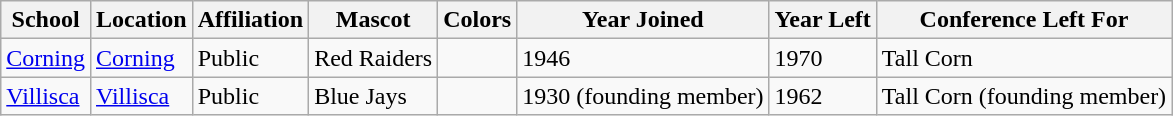<table class="wikitable" border="1">
<tr>
<th>School</th>
<th>Location</th>
<th>Affiliation</th>
<th>Mascot</th>
<th>Colors</th>
<th>Year Joined</th>
<th>Year Left</th>
<th>Conference Left For</th>
</tr>
<tr>
<td><a href='#'>Corning</a></td>
<td><a href='#'>Corning</a></td>
<td>Public</td>
<td>Red Raiders</td>
<td> </td>
<td>1946</td>
<td>1970</td>
<td>Tall Corn</td>
</tr>
<tr>
<td><a href='#'>Villisca</a></td>
<td><a href='#'>Villisca</a></td>
<td>Public</td>
<td>Blue Jays</td>
<td> </td>
<td>1930 (founding member)</td>
<td>1962</td>
<td>Tall Corn (founding member)</td>
</tr>
</table>
